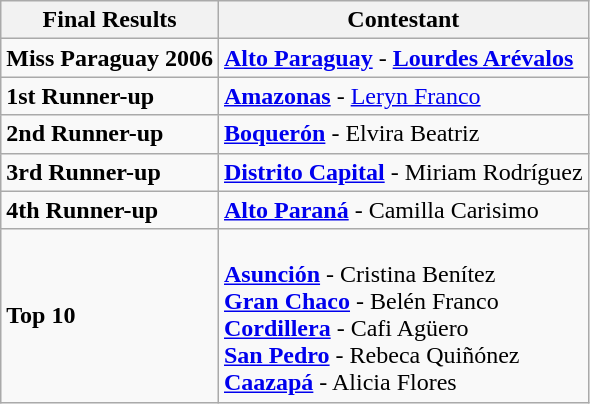<table class="wikitable">
<tr>
<th>Final Results</th>
<th>Contestant</th>
</tr>
<tr>
<td><strong>Miss Paraguay 2006</strong></td>
<td> <strong><a href='#'>Alto Paraguay</a></strong> - <strong><a href='#'>Lourdes Arévalos</a></strong></td>
</tr>
<tr>
<td><strong>1st Runner-up</strong></td>
<td> <strong><a href='#'>Amazonas</a></strong> - <a href='#'>Leryn Franco</a></td>
</tr>
<tr>
<td><strong>2nd Runner-up</strong></td>
<td> <strong><a href='#'>Boquerón</a></strong> - Elvira Beatriz</td>
</tr>
<tr>
<td><strong>3rd Runner-up</strong></td>
<td> <strong><a href='#'>Distrito Capital</a></strong> - Miriam Rodríguez</td>
</tr>
<tr>
<td><strong>4th Runner-up</strong></td>
<td> <strong><a href='#'>Alto Paraná</a></strong> - Camilla Carisimo</td>
</tr>
<tr>
<td><strong>Top 10</strong></td>
<td><br> <strong><a href='#'>Asunción</a></strong> - Cristina Benítez<br>
 <strong><a href='#'>Gran Chaco</a></strong> - Belén Franco<br>
 <strong><a href='#'>Cordillera</a></strong> - Cafi Agüero<br>
 <strong><a href='#'>San Pedro</a></strong> - Rebeca Quiñónez<br>
 <strong><a href='#'>Caazapá</a></strong> - Alicia Flores</td>
</tr>
</table>
